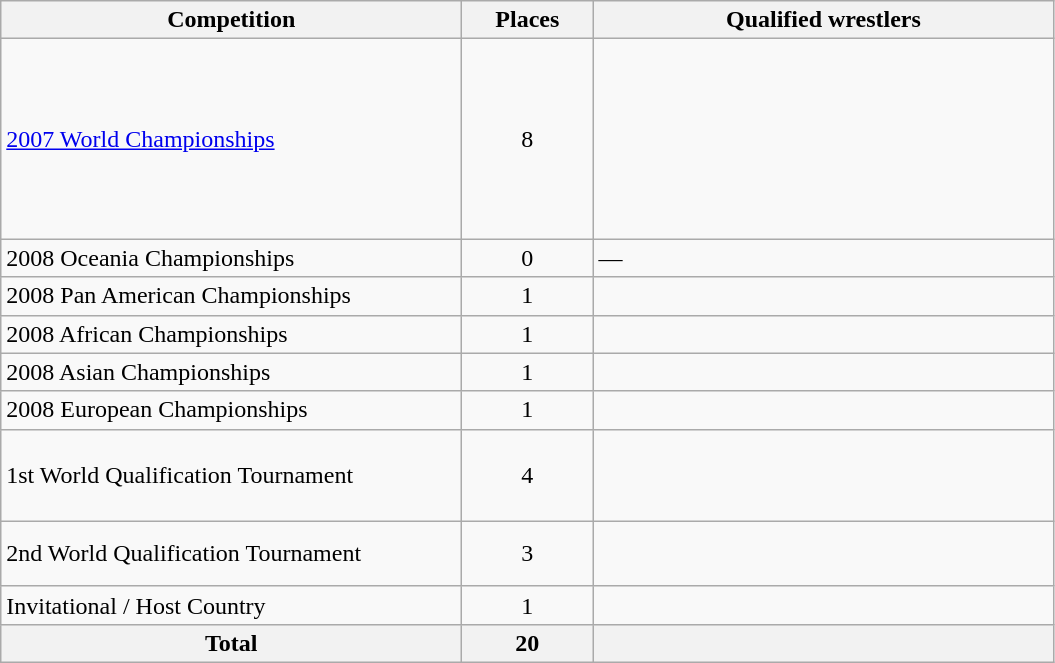<table class = "wikitable">
<tr>
<th width=300>Competition</th>
<th width=80>Places</th>
<th width=300>Qualified wrestlers</th>
</tr>
<tr>
<td><a href='#'>2007 World Championships</a></td>
<td align="center">8</td>
<td><br><br><br><br><br><br><br></td>
</tr>
<tr>
<td>2008 Oceania Championships</td>
<td align="center">0</td>
<td>—</td>
</tr>
<tr>
<td>2008 Pan American Championships</td>
<td align="center">1</td>
<td></td>
</tr>
<tr>
<td>2008 African Championships</td>
<td align="center">1</td>
<td></td>
</tr>
<tr>
<td>2008 Asian Championships</td>
<td align="center">1</td>
<td></td>
</tr>
<tr>
<td>2008 European Championships</td>
<td align="center">1</td>
<td></td>
</tr>
<tr>
<td>1st World Qualification Tournament</td>
<td align="center">4</td>
<td><br><br><br></td>
</tr>
<tr>
<td>2nd World Qualification Tournament</td>
<td align="center">3</td>
<td><br><br></td>
</tr>
<tr>
<td>Invitational / Host Country</td>
<td align="center">1</td>
<td></td>
</tr>
<tr>
<th>Total</th>
<th>20</th>
<th></th>
</tr>
</table>
